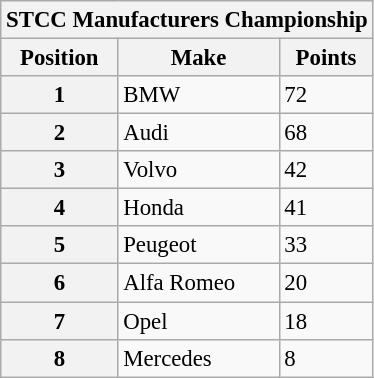<table class="wikitable" style="font-size: 95%">
<tr>
<th colspan=3>STCC Manufacturers Championship</th>
</tr>
<tr>
<th>Position</th>
<th>Make</th>
<th>Points</th>
</tr>
<tr>
<th>1</th>
<td>BMW</td>
<td>72</td>
</tr>
<tr>
<th>2</th>
<td>Audi</td>
<td>68</td>
</tr>
<tr>
<th>3</th>
<td>Volvo</td>
<td>42</td>
</tr>
<tr>
<th>4</th>
<td>Honda</td>
<td>41</td>
</tr>
<tr>
<th>5</th>
<td>Peugeot</td>
<td>33</td>
</tr>
<tr>
<th>6</th>
<td>Alfa Romeo</td>
<td>20</td>
</tr>
<tr>
<th>7</th>
<td>Opel</td>
<td>18</td>
</tr>
<tr>
<th>8</th>
<td>Mercedes</td>
<td>8</td>
</tr>
</table>
